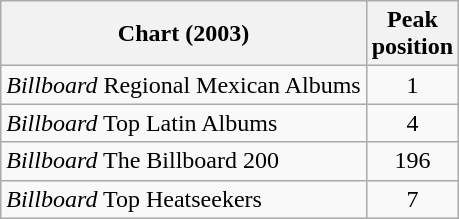<table class="wikitable">
<tr>
<th>Chart (2003)</th>
<th>Peak<br>position</th>
</tr>
<tr>
<td><em>Billboard</em> Regional Mexican Albums </td>
<td align="center">1</td>
</tr>
<tr>
<td><em>Billboard</em> Top Latin Albums</td>
<td align="center">4</td>
</tr>
<tr>
<td><em>Billboard</em> The Billboard 200</td>
<td align="center">196</td>
</tr>
<tr>
<td><em>Billboard</em> Top Heatseekers</td>
<td align="center">7</td>
</tr>
</table>
